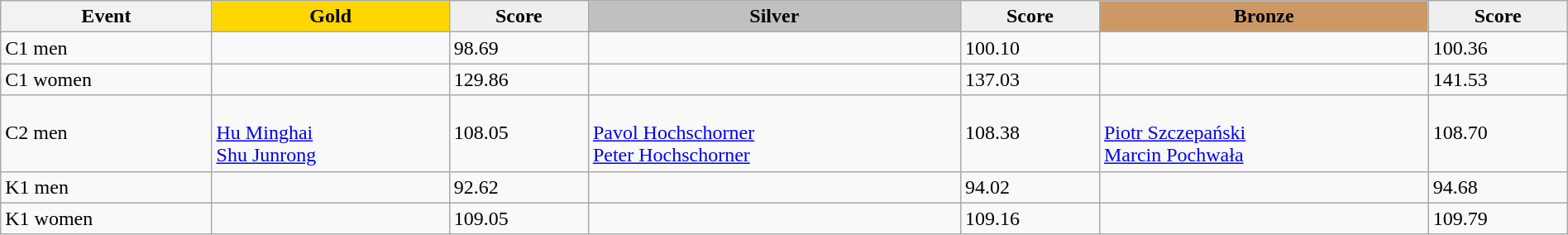<table class="wikitable" width=100%>
<tr>
<th>Event</th>
<td align=center bgcolor="gold"><strong>Gold</strong></td>
<td align=center bgcolor="EFEFEF"><strong>Score</strong></td>
<td align=center bgcolor="silver"><strong>Silver</strong></td>
<td align=center bgcolor="EFEFEF"><strong>Score</strong></td>
<td align=center bgcolor="CC9966"><strong>Bronze</strong></td>
<td align=center bgcolor="EFEFEF"><strong>Score</strong></td>
</tr>
<tr>
<td>C1 men</td>
<td></td>
<td>98.69</td>
<td></td>
<td>100.10</td>
<td></td>
<td>100.36</td>
</tr>
<tr>
<td>C1 women</td>
<td></td>
<td>129.86</td>
<td></td>
<td>137.03</td>
<td></td>
<td>141.53</td>
</tr>
<tr>
<td>C2 men</td>
<td><br><a href='#'>Hu Minghai</a><br><a href='#'>Shu Junrong</a></td>
<td>108.05</td>
<td><br><a href='#'>Pavol Hochschorner</a><br><a href='#'>Peter Hochschorner</a></td>
<td>108.38</td>
<td><br><a href='#'>Piotr Szczepański</a><br><a href='#'>Marcin Pochwała</a></td>
<td>108.70</td>
</tr>
<tr>
<td>K1 men</td>
<td></td>
<td>92.62</td>
<td></td>
<td>94.02</td>
<td></td>
<td>94.68</td>
</tr>
<tr>
<td>K1 women</td>
<td></td>
<td>109.05</td>
<td></td>
<td>109.16</td>
<td></td>
<td>109.79</td>
</tr>
</table>
